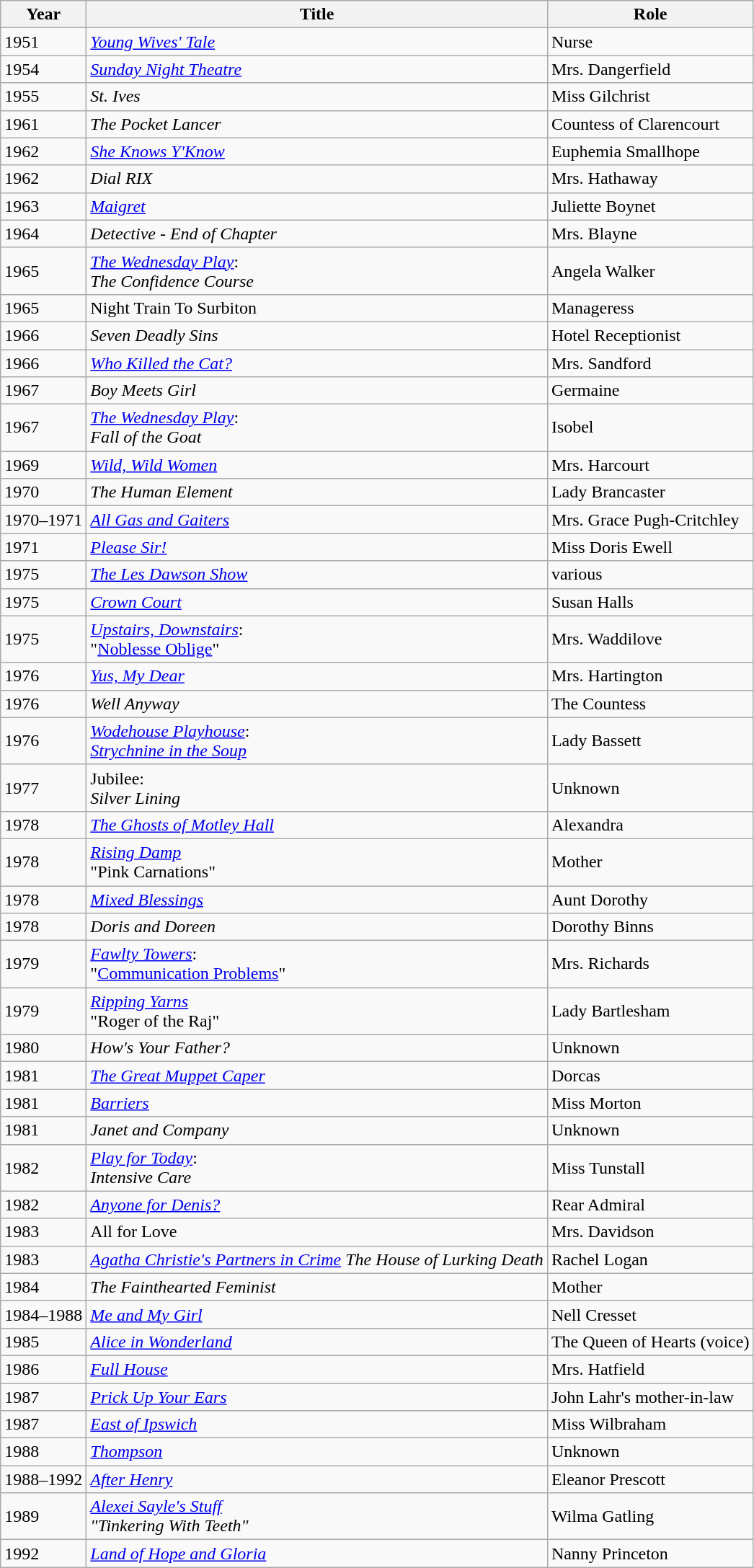<table class="wikitable">
<tr>
<th>Year</th>
<th>Title</th>
<th>Role</th>
</tr>
<tr>
<td>1951</td>
<td><em><a href='#'>Young Wives' Tale</a></em></td>
<td>Nurse</td>
</tr>
<tr>
<td>1954</td>
<td><em><a href='#'>Sunday Night Theatre</a></em></td>
<td>Mrs. Dangerfield</td>
</tr>
<tr>
<td>1955</td>
<td><em>St. Ives</em></td>
<td>Miss Gilchrist</td>
</tr>
<tr>
<td>1961</td>
<td><em>The Pocket Lancer</em></td>
<td>Countess of Clarencourt</td>
</tr>
<tr>
<td>1962</td>
<td><em><a href='#'>She Knows Y'Know</a></em></td>
<td>Euphemia Smallhope</td>
</tr>
<tr>
<td>1962</td>
<td><em>Dial RIX</em></td>
<td>Mrs. Hathaway</td>
</tr>
<tr>
<td>1963</td>
<td><em><a href='#'>Maigret</a></em></td>
<td>Juliette Boynet</td>
</tr>
<tr>
<td>1964</td>
<td><em>Detective - End of Chapter</em></td>
<td>Mrs. Blayne</td>
</tr>
<tr>
<td>1965</td>
<td><em><a href='#'>The Wednesday Play</a></em>:<br><em>The Confidence Course</em></td>
<td>Angela Walker</td>
</tr>
<tr>
<td>1965</td>
<td>Night Train To Surbiton</td>
<td>Manageress</td>
</tr>
<tr>
<td>1966</td>
<td><em>Seven Deadly Sins</em></td>
<td>Hotel Receptionist</td>
</tr>
<tr>
<td>1966</td>
<td><em><a href='#'>Who Killed the Cat?</a></em></td>
<td>Mrs. Sandford</td>
</tr>
<tr>
<td>1967</td>
<td><em>Boy Meets Girl</em></td>
<td>Germaine</td>
</tr>
<tr>
<td>1967</td>
<td><em><a href='#'>The Wednesday Play</a></em>:<br><em>Fall of the Goat</em></td>
<td>Isobel</td>
</tr>
<tr>
<td>1969</td>
<td><em><a href='#'>Wild, Wild Women</a></em></td>
<td>Mrs. Harcourt</td>
</tr>
<tr>
<td>1970</td>
<td><em>The Human Element</em></td>
<td>Lady Brancaster</td>
</tr>
<tr>
<td>1970–1971</td>
<td><em><a href='#'>All Gas and Gaiters</a></em></td>
<td>Mrs. Grace Pugh-Critchley</td>
</tr>
<tr>
<td>1971</td>
<td><em><a href='#'>Please Sir!</a></em></td>
<td>Miss Doris Ewell</td>
</tr>
<tr>
<td>1975</td>
<td><em><a href='#'>The Les Dawson Show</a></em></td>
<td>various</td>
</tr>
<tr>
<td>1975</td>
<td><em><a href='#'>Crown Court</a></em></td>
<td>Susan Halls</td>
</tr>
<tr>
<td>1975</td>
<td><em><a href='#'>Upstairs, Downstairs</a></em>:<br>"<a href='#'>Noblesse Oblige</a>"</td>
<td>Mrs. Waddilove</td>
</tr>
<tr>
<td>1976</td>
<td><em><a href='#'>Yus, My Dear</a></em></td>
<td>Mrs. Hartington</td>
</tr>
<tr>
<td>1976</td>
<td><em>Well Anyway</em></td>
<td>The Countess</td>
</tr>
<tr>
<td>1976</td>
<td><em><a href='#'>Wodehouse Playhouse</a></em>:<br><em><a href='#'>Strychnine in the Soup</a></em></td>
<td>Lady Bassett</td>
</tr>
<tr>
<td>1977</td>
<td>Jubilee:<br><em>Silver Lining</em></td>
<td>Unknown</td>
</tr>
<tr>
<td>1978</td>
<td><em><a href='#'>The Ghosts of Motley Hall</a></em></td>
<td>Alexandra</td>
</tr>
<tr>
<td>1978</td>
<td><em><a href='#'>Rising Damp</a></em><br>"Pink Carnations"</td>
<td>Mother</td>
</tr>
<tr>
<td>1978</td>
<td><em><a href='#'>Mixed Blessings</a></em></td>
<td>Aunt Dorothy</td>
</tr>
<tr>
<td>1978</td>
<td><em>Doris and Doreen</em></td>
<td>Dorothy Binns</td>
</tr>
<tr>
<td>1979</td>
<td><em><a href='#'>Fawlty Towers</a></em>:<br>"<a href='#'>Communication Problems</a>"</td>
<td>Mrs. Richards</td>
</tr>
<tr>
<td>1979</td>
<td><em><a href='#'>Ripping Yarns</a></em><br>"Roger of the Raj"</td>
<td>Lady Bartlesham</td>
</tr>
<tr>
<td>1980</td>
<td><em>How's Your Father?</em></td>
<td>Unknown</td>
</tr>
<tr>
<td>1981</td>
<td><em><a href='#'>The Great Muppet Caper</a></em></td>
<td>Dorcas</td>
</tr>
<tr>
<td>1981</td>
<td><em><a href='#'>Barriers</a></em></td>
<td>Miss Morton</td>
</tr>
<tr>
<td>1981</td>
<td><em>Janet and Company</em></td>
<td>Unknown</td>
</tr>
<tr>
<td>1982</td>
<td><em><a href='#'>Play for Today</a></em>:<br><em>Intensive Care</em></td>
<td>Miss Tunstall</td>
</tr>
<tr>
<td>1982</td>
<td><em><a href='#'>Anyone for Denis?</a></em></td>
<td>Rear Admiral</td>
</tr>
<tr>
<td>1983</td>
<td>All for Love</td>
<td>Mrs. Davidson</td>
</tr>
<tr>
<td>1983</td>
<td><em><a href='#'>Agatha Christie's Partners in Crime</a> The House of Lurking Death</em></td>
<td>Rachel Logan</td>
</tr>
<tr>
<td>1984</td>
<td><em>The Fainthearted Feminist</em></td>
<td>Mother</td>
</tr>
<tr>
<td>1984–1988</td>
<td><em><a href='#'>Me and My Girl</a></em></td>
<td>Nell Cresset</td>
</tr>
<tr>
<td>1985</td>
<td><em><a href='#'>Alice in Wonderland</a></em></td>
<td>The Queen of Hearts (voice)</td>
</tr>
<tr>
<td>1986</td>
<td><em><a href='#'>Full House</a></em></td>
<td>Mrs. Hatfield</td>
</tr>
<tr>
<td>1987</td>
<td><em><a href='#'>Prick Up Your Ears</a></em></td>
<td>John Lahr's mother-in-law</td>
</tr>
<tr>
<td>1987</td>
<td><em><a href='#'>East of Ipswich</a></em></td>
<td>Miss Wilbraham</td>
</tr>
<tr>
<td>1988</td>
<td><em><a href='#'>Thompson</a></em></td>
<td>Unknown</td>
</tr>
<tr>
<td>1988–1992</td>
<td><em><a href='#'>After Henry</a></em></td>
<td>Eleanor Prescott</td>
</tr>
<tr>
<td>1989</td>
<td><em><a href='#'>Alexei Sayle's Stuff</a><br>"Tinkering With Teeth"</em></td>
<td>Wilma Gatling</td>
</tr>
<tr>
<td>1992</td>
<td><em><a href='#'>Land of Hope and Gloria</a></em></td>
<td>Nanny Princeton</td>
</tr>
</table>
